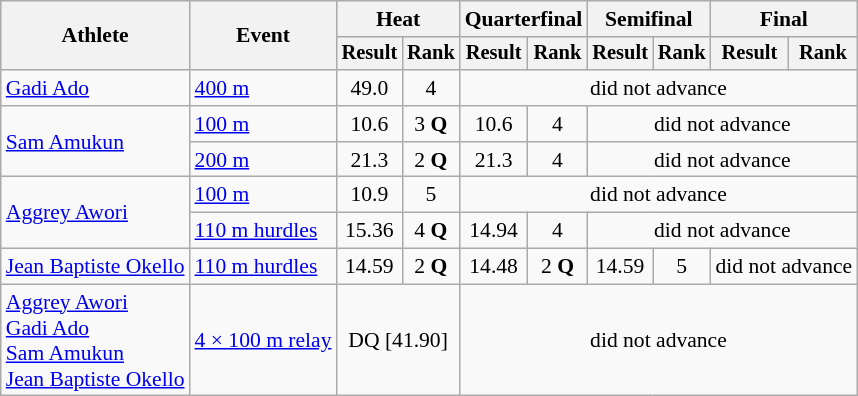<table class="wikitable" style="font-size:90%">
<tr>
<th rowspan="2">Athlete</th>
<th rowspan="2">Event</th>
<th colspan="2">Heat</th>
<th colspan="2">Quarterfinal</th>
<th colspan="2">Semifinal</th>
<th colspan="2">Final</th>
</tr>
<tr style="font-size:95%">
<th>Result</th>
<th>Rank</th>
<th>Result</th>
<th>Rank</th>
<th>Result</th>
<th>Rank</th>
<th>Result</th>
<th>Rank</th>
</tr>
<tr align=center>
<td align=left><a href='#'>Gadi Ado</a></td>
<td align=left><a href='#'>400 m</a></td>
<td>49.0</td>
<td>4</td>
<td colspan=6>did not advance</td>
</tr>
<tr align=center>
<td align=left rowspan=2><a href='#'>Sam Amukun</a></td>
<td align=left><a href='#'>100 m</a></td>
<td>10.6</td>
<td>3 <strong>Q</strong></td>
<td>10.6</td>
<td>4</td>
<td colspan=4>did not advance</td>
</tr>
<tr align=center>
<td align=left><a href='#'>200 m</a></td>
<td>21.3</td>
<td>2 <strong>Q</strong></td>
<td>21.3</td>
<td>4</td>
<td colspan=4>did not advance</td>
</tr>
<tr align=center>
<td align=left rowspan=2><a href='#'>Aggrey Awori</a></td>
<td align=left><a href='#'>100 m</a></td>
<td>10.9</td>
<td>5</td>
<td colspan=6>did not advance</td>
</tr>
<tr align=center>
<td align=left><a href='#'>110 m hurdles</a></td>
<td>15.36</td>
<td>4 <strong>Q</strong></td>
<td>14.94</td>
<td>4</td>
<td colspan=4>did not advance</td>
</tr>
<tr align=center>
<td align=left><a href='#'>Jean Baptiste Okello</a></td>
<td align=left><a href='#'>110 m hurdles</a></td>
<td>14.59</td>
<td>2 <strong>Q</strong></td>
<td>14.48</td>
<td>2 <strong>Q</strong></td>
<td>14.59</td>
<td>5</td>
<td colspan=2>did not advance</td>
</tr>
<tr align=center>
<td align=left><a href='#'>Aggrey Awori</a><br><a href='#'>Gadi Ado</a><br><a href='#'>Sam Amukun</a><br><a href='#'>Jean Baptiste Okello</a></td>
<td align=left><a href='#'>4 × 100 m relay</a></td>
<td colspan=2>DQ [41.90]</td>
<td colspan=6>did not advance</td>
</tr>
</table>
